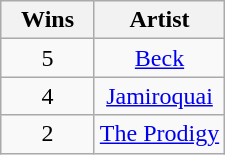<table class="wikitable" rowspan="2" style="text-align:center">
<tr>
<th scope="col" style="width:55px;">Wins</th>
<th scope="col" style="text-align:center;">Artist</th>
</tr>
<tr>
<td style="text-align:center">5</td>
<td><a href='#'>Beck</a></td>
</tr>
<tr>
<td style="text-align:center">4</td>
<td><a href='#'>Jamiroquai</a></td>
</tr>
<tr>
<td style="text-align:center">2</td>
<td><a href='#'>The Prodigy</a></td>
</tr>
</table>
